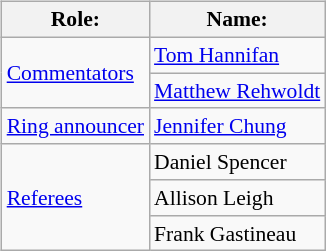<table class=wikitable style="font-size:90%; margin: 0.5em 0 0.5em 1em; float: right; clear: right;">
<tr>
<th>Role:</th>
<th>Name:</th>
</tr>
<tr>
<td rowspan=2><a href='#'>Commentators</a></td>
<td><a href='#'>Tom Hannifan</a></td>
</tr>
<tr>
<td><a href='#'>Matthew Rehwoldt</a></td>
</tr>
<tr>
<td><a href='#'>Ring announcer</a></td>
<td><a href='#'>Jennifer Chung</a></td>
</tr>
<tr>
<td rowspan=3><a href='#'>Referees</a></td>
<td>Daniel Spencer</td>
</tr>
<tr>
<td>Allison Leigh</td>
</tr>
<tr>
<td>Frank Gastineau</td>
</tr>
</table>
